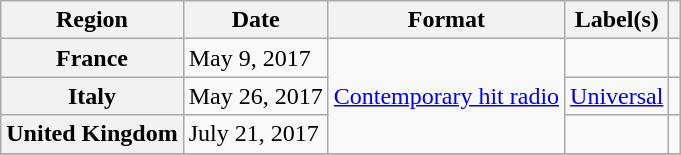<table class="wikitable sortable plainrowheaders">
<tr>
<th scope="col">Region</th>
<th scope="col">Date</th>
<th scope="col">Format</th>
<th scope="col">Label(s)</th>
<th scope="col"></th>
</tr>
<tr>
<th scope="row">France</th>
<td>May 9, 2017</td>
<td rowspan="3"><a href='#'>Contemporary hit radio</a></td>
<td></td>
<td style="text-align:center;"></td>
</tr>
<tr>
<th scope="row">Italy</th>
<td>May 26, 2017</td>
<td><a href='#'>Universal</a></td>
<td style="text-align:center;"></td>
</tr>
<tr>
<th scope="row">United Kingdom</th>
<td>July 21, 2017</td>
<td></td>
<td style="text-align:center;"></td>
</tr>
<tr>
</tr>
</table>
